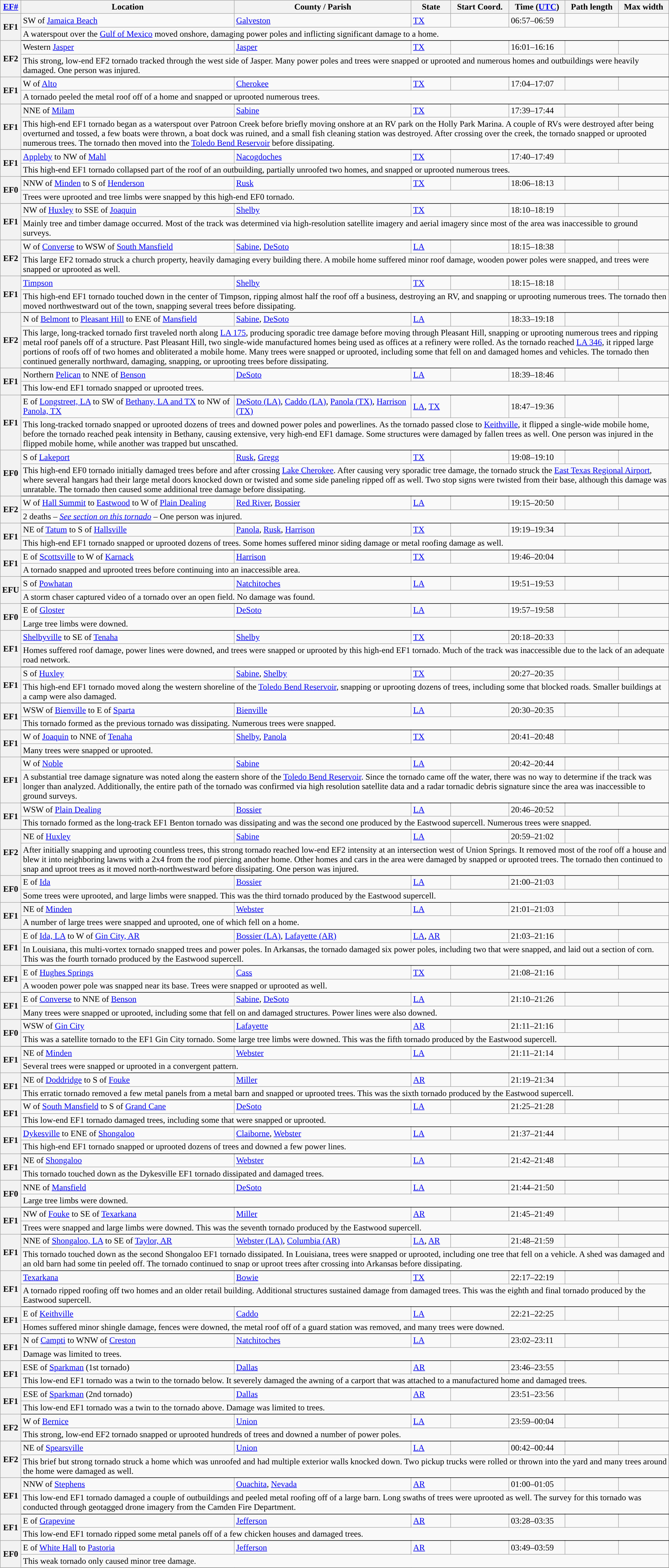<table class="wikitable sortable" style="width:100%;">
<tr>
<th scope="col" width="2%" align="center"><a href='#'>EF#</a></th>
<th scope="col" align="center" class="unsortable">Location</th>
<th scope="col" align="center" class="unsortable">County / Parish</th>
<th scope="col" align="center">State</th>
<th scope="col" align="center">Start Coord.</th>
<th scope="col" align="center">Time (<a href='#'>UTC</a>)</th>
<th scope="col" align="center">Path length</th>
<th scope="col" align="center">Max width</th>
</tr>
<tr>
<th scope="row" rowspan="2" style="background-color:#">EF1</th>
<td>SW of <a href='#'>Jamaica Beach</a></td>
<td><a href='#'>Galveston</a></td>
<td><a href='#'>TX</a></td>
<td></td>
<td>06:57–06:59</td>
<td></td>
<td></td>
</tr>
<tr class="expand-child">
<td colspan="8" style=" border-bottom: 1px solid black;">A waterspout over the <a href='#'>Gulf of Mexico</a> moved onshore, damaging power poles and inflicting significant damage to a home.</td>
</tr>
<tr>
<th scope="row" rowspan="2" style="background-color:#">EF2</th>
<td>Western <a href='#'>Jasper</a></td>
<td><a href='#'>Jasper</a></td>
<td><a href='#'>TX</a></td>
<td></td>
<td>16:01–16:16</td>
<td></td>
<td></td>
</tr>
<tr class="expand-child">
<td colspan="8" style=" border-bottom: 1px solid black;">This strong, low-end EF2 tornado tracked through the west side of Jasper. Many power poles and trees were snapped or uprooted and numerous homes and outbuildings were heavily damaged. One person was injured.</td>
</tr>
<tr>
<th scope="row" rowspan="2" style="background-color:#">EF1</th>
<td>W of <a href='#'>Alto</a></td>
<td><a href='#'>Cherokee</a></td>
<td><a href='#'>TX</a></td>
<td></td>
<td>17:04–17:07</td>
<td></td>
<td></td>
</tr>
<tr class="expand-child">
<td colspan="8" style=" border-bottom: 1px solid black;">A tornado peeled the metal roof off of a home and snapped or uprooted numerous trees.</td>
</tr>
<tr>
<th scope="row" rowspan="2" style="background-color:#">EF1</th>
<td>NNE of <a href='#'>Milam</a></td>
<td><a href='#'>Sabine</a></td>
<td><a href='#'>TX</a></td>
<td></td>
<td>17:39–17:44</td>
<td></td>
<td></td>
</tr>
<tr class="expand-child">
<td colspan="8" style=" border-bottom: 1px solid black;">This high-end EF1 tornado began as a waterspout over Patroon Creek before briefly moving onshore at an RV park on the Holly Park Marina. A couple of RVs were destroyed after being overturned and tossed, a few boats were thrown, a boat dock was ruined, and a small fish cleaning station was destroyed. After crossing over the creek, the tornado snapped or uprooted numerous trees. The tornado then moved into the <a href='#'>Toledo Bend Reservoir</a> before dissipating.</td>
</tr>
<tr>
<th scope="row" rowspan="2" style="background-color:#">EF1</th>
<td><a href='#'>Appleby</a> to NW of <a href='#'>Mahl</a></td>
<td><a href='#'>Nacogdoches</a></td>
<td><a href='#'>TX</a></td>
<td></td>
<td>17:40–17:49</td>
<td></td>
<td></td>
</tr>
<tr class="expand-child">
<td colspan="8" style=" border-bottom: 1px solid black;">This high-end EF1 tornado collapsed part of the roof of an outbuilding, partially unroofed two homes, and snapped or uprooted numerous trees.</td>
</tr>
<tr>
<th scope="row" rowspan="2" style="background-color:#">EF0</th>
<td>NNW of <a href='#'>Minden</a> to S of <a href='#'>Henderson</a></td>
<td><a href='#'>Rusk</a></td>
<td><a href='#'>TX</a></td>
<td></td>
<td>18:06–18:13</td>
<td></td>
<td></td>
</tr>
<tr class="expand-child">
<td colspan="8" style=" border-bottom: 1px solid black;">Trees were uprooted and tree limbs were snapped by this high-end EF0 tornado.</td>
</tr>
<tr>
<th scope="row" rowspan="2" style="background-color:#">EF1</th>
<td>NW of <a href='#'>Huxley</a> to SSE of <a href='#'>Joaquin</a></td>
<td><a href='#'>Shelby</a></td>
<td><a href='#'>TX</a></td>
<td></td>
<td>18:10–18:19</td>
<td></td>
<td></td>
</tr>
<tr class="expand-child">
<td colspan="8" style=" border-bottom: 1px solid black;">Mainly tree and timber damage occurred. Most of the track was determined via high-resolution satellite imagery and aerial imagery since most of the area was inaccessible to ground surveys.</td>
</tr>
<tr>
<th scope="row" rowspan="2" style="background-color:#">EF2</th>
<td>W of <a href='#'>Converse</a> to WSW of <a href='#'>South Mansfield</a></td>
<td><a href='#'>Sabine</a>, <a href='#'>DeSoto</a></td>
<td><a href='#'>LA</a></td>
<td></td>
<td>18:15–18:38</td>
<td></td>
<td></td>
</tr>
<tr class="expand-child">
<td colspan="8" style=" border-bottom: 1px solid black;">This large EF2 tornado struck a church property, heavily damaging every building there. A mobile home suffered minor roof damage, wooden power poles were snapped, and trees were snapped or uprooted as well.</td>
</tr>
<tr>
<th scope="row" rowspan="2" style="background-color:#">EF1</th>
<td><a href='#'>Timpson</a></td>
<td><a href='#'>Shelby</a></td>
<td><a href='#'>TX</a></td>
<td></td>
<td>18:15–18:18</td>
<td></td>
<td></td>
</tr>
<tr class="expand-child">
<td colspan="8" style=" border-bottom: 1px solid black;">This high-end EF1 tornado touched down in the center of Timpson, ripping almost half the roof off a business, destroying an RV, and snapping or uprooting numerous trees. The tornado then moved northwestward out of the town, snapping several trees before dissipating.</td>
</tr>
<tr>
<th scope="row" rowspan="2" style="background-color:#">EF2</th>
<td>N of <a href='#'>Belmont</a> to <a href='#'>Pleasant Hill</a> to ENE of <a href='#'>Mansfield</a></td>
<td><a href='#'>Sabine</a>, <a href='#'>DeSoto</a></td>
<td><a href='#'>LA</a></td>
<td></td>
<td>18:33–19:18</td>
<td></td>
<td></td>
</tr>
<tr class="expand-child">
<td colspan="8" style=" border-bottom: 1px solid black;">This large, long-tracked tornado first traveled north along <a href='#'>LA 175</a>, producing sporadic tree damage before moving through Pleasant Hill, snapping or uprooting numerous trees and ripping metal roof panels off of a structure. Past Pleasant Hill, two single-wide manufactured homes being used as offices at a refinery were rolled. As the tornado reached <a href='#'>LA 346</a>, it ripped large portions of roofs off of two homes and obliterated a mobile home. Many trees were snapped or uprooted, including some that fell on and damaged homes and vehicles. The tornado then continued generally northward, damaging, snapping, or uprooting trees before dissipating.</td>
</tr>
<tr>
<th scope="row" rowspan="2" style="background-color:#">EF1</th>
<td>Northern <a href='#'>Pelican</a> to NNE of <a href='#'>Benson</a></td>
<td><a href='#'>DeSoto</a></td>
<td><a href='#'>LA</a></td>
<td></td>
<td>18:39–18:46</td>
<td></td>
<td></td>
</tr>
<tr class="expand-child">
<td colspan="8" style=" border-bottom: 1px solid black;">This low-end EF1 tornado snapped or uprooted trees.</td>
</tr>
<tr>
<th scope="row" rowspan="2" style="background-color:#">EF1</th>
<td>E of <a href='#'>Longstreet, LA</a> to SW of <a href='#'>Bethany, LA and TX</a> to NW of <a href='#'>Panola, TX</a></td>
<td><a href='#'>DeSoto (LA)</a>, <a href='#'>Caddo (LA)</a>, <a href='#'>Panola (TX)</a>, <a href='#'>Harrison (TX)</a></td>
<td><a href='#'>LA</a>, <a href='#'>TX</a></td>
<td></td>
<td>18:47–19:36</td>
<td></td>
<td></td>
</tr>
<tr class="expand-child">
<td colspan="8" style=" border-bottom: 1px solid black;">This long-tracked tornado snapped or uprooted dozens of trees and downed power poles and powerlines. As the tornado passed close to <a href='#'>Keithville</a>, it flipped a single-wide mobile home, before the tornado reached peak intensity in Bethany, causing extensive, very high-end EF1 damage. Some structures were damaged by fallen trees as well. One person was injured in the flipped mobile home, while another was trapped but unscathed.</td>
</tr>
<tr>
<th scope="row" rowspan="2" style="background-color:#">EF0</th>
<td>S of <a href='#'>Lakeport</a></td>
<td><a href='#'>Rusk</a>, <a href='#'>Gregg</a></td>
<td><a href='#'>TX</a></td>
<td></td>
<td>19:08–19:10</td>
<td></td>
<td></td>
</tr>
<tr class="expand-child">
<td colspan="8" style=" border-bottom: 1px solid black;">This high-end EF0 tornado initially damaged trees before and after crossing <a href='#'>Lake Cherokee</a>. After causing very sporadic tree damage, the tornado struck the <a href='#'>East Texas Regional Airport</a>, where several hangars had their large metal doors knocked down or twisted and some side paneling ripped off as well. Two stop signs were twisted from their base, although this damage was unratable. The tornado then caused some additional tree damage before dissipating.</td>
</tr>
<tr>
<th scope="row" rowspan="2" style="background-color:#">EF2</th>
<td>W of <a href='#'>Hall Summit</a> to <a href='#'>Eastwood</a> to W of <a href='#'>Plain Dealing</a></td>
<td><a href='#'>Red River</a>, <a href='#'>Bossier</a></td>
<td><a href='#'>LA</a></td>
<td></td>
<td>19:15–20:50</td>
<td></td>
<td></td>
</tr>
<tr class="expand-child">
<td colspan="8" style=" border-bottom: 1px solid black;">2 deaths – <em><a href='#'>See section on this tornado</a></em> – One person was injured.</td>
</tr>
<tr>
<th scope="row" rowspan="2" style="background-color:#">EF1</th>
<td>NE of <a href='#'>Tatum</a> to S of <a href='#'>Hallsville</a></td>
<td><a href='#'>Panola</a>, <a href='#'>Rusk</a>, <a href='#'>Harrison</a></td>
<td><a href='#'>TX</a></td>
<td></td>
<td>19:19–19:34</td>
<td></td>
<td></td>
</tr>
<tr class="expand-child">
<td colspan="8" style=" border-bottom: 1px solid black;">This high-end EF1 tornado snapped or uprooted dozens of trees. Some homes suffered minor siding damage or metal roofing damage as well.</td>
</tr>
<tr>
<th scope="row" rowspan="2" style="background-color:#">EF1</th>
<td>E of <a href='#'>Scottsville</a> to W of <a href='#'>Karnack</a></td>
<td><a href='#'>Harrison</a></td>
<td><a href='#'>TX</a></td>
<td></td>
<td>19:46–20:04</td>
<td></td>
<td></td>
</tr>
<tr class="expand-child">
<td colspan="8" style=" border-bottom: 1px solid black;">A tornado snapped and uprooted trees before continuing into an inaccessible area.</td>
</tr>
<tr>
<th scope="row" rowspan="2" style="background-color:#">EFU</th>
<td>S of <a href='#'>Powhatan</a></td>
<td><a href='#'>Natchitoches</a></td>
<td><a href='#'>LA</a></td>
<td></td>
<td>19:51–19:53</td>
<td></td>
<td></td>
</tr>
<tr class="expand-child">
<td colspan="8" style=" border-bottom: 1px solid black;">A storm chaser captured video of a tornado over an open field. No damage was found.</td>
</tr>
<tr>
<th scope="row" rowspan="2" style="background-color:#">EF0</th>
<td>E of <a href='#'>Gloster</a></td>
<td><a href='#'>DeSoto</a></td>
<td><a href='#'>LA</a></td>
<td></td>
<td>19:57–19:58</td>
<td></td>
<td></td>
</tr>
<tr class="expand-child">
<td colspan="8" style=" border-bottom: 1px solid black;">Large tree limbs were downed.</td>
</tr>
<tr>
<th scope="row" rowspan="2" style="background-color:#">EF1</th>
<td><a href='#'>Shelbyville</a> to SE of <a href='#'>Tenaha</a></td>
<td><a href='#'>Shelby</a></td>
<td><a href='#'>TX</a></td>
<td></td>
<td>20:18–20:33</td>
<td></td>
<td></td>
</tr>
<tr class="expand-child">
<td colspan="8" style=" border-bottom: 1px solid black;">Homes suffered roof damage, power lines were downed, and trees were snapped or uprooted by this high-end EF1 tornado. Much of the track was inaccessible due to the lack of an adequate road network.</td>
</tr>
<tr>
<th scope="row" rowspan="2" style="background-color:#">EF1</th>
<td>S of <a href='#'>Huxley</a></td>
<td><a href='#'>Sabine</a>, <a href='#'>Shelby</a></td>
<td><a href='#'>TX</a></td>
<td></td>
<td>20:27–20:35</td>
<td></td>
<td></td>
</tr>
<tr class="expand-child">
<td colspan="8" style=" border-bottom: 1px solid black;">This high-end EF1 tornado moved along the western shoreline of the <a href='#'>Toledo Bend Reservoir</a>, snapping or uprooting dozens of trees, including some that blocked roads. Smaller buildings at a camp were also damaged.</td>
</tr>
<tr>
<th scope="row" rowspan="2" style="background-color:#">EF1</th>
<td>WSW of <a href='#'>Bienville</a> to E of <a href='#'>Sparta</a></td>
<td><a href='#'>Bienville</a></td>
<td><a href='#'>LA</a></td>
<td></td>
<td>20:30–20:35</td>
<td></td>
<td></td>
</tr>
<tr class="expand-child">
<td colspan="8" style=" border-bottom: 1px solid black;">This tornado formed as the previous tornado was dissipating. Numerous trees were snapped.</td>
</tr>
<tr>
<th scope="row" rowspan="2" style="background-color:#">EF1</th>
<td>W of <a href='#'>Joaquin</a> to NNE of <a href='#'>Tenaha</a></td>
<td><a href='#'>Shelby</a>, <a href='#'>Panola</a></td>
<td><a href='#'>TX</a></td>
<td></td>
<td>20:41–20:48</td>
<td></td>
<td></td>
</tr>
<tr class="expand-child">
<td colspan="8" style=" border-bottom: 1px solid black;">Many trees were snapped or uprooted.</td>
</tr>
<tr>
<th scope="row" rowspan="2" style="background-color:#">EF1</th>
<td>W of <a href='#'>Noble</a></td>
<td><a href='#'>Sabine</a></td>
<td><a href='#'>LA</a></td>
<td></td>
<td>20:42–20:44</td>
<td></td>
<td></td>
</tr>
<tr class="expand-child">
<td colspan="8" style=" border-bottom: 1px solid black;">A substantial tree damage signature was noted along the eastern shore of the <a href='#'>Toledo Bend Reservoir</a>. Since the tornado came off the water, there was no way to determine if the track was longer than analyzed. Additionally, the entire path of the tornado was confirmed via high resolution satellite data and a radar tornadic debris signature since the area was inaccessible to ground surveys.</td>
</tr>
<tr>
<th scope="row" rowspan="2" style="background-color:#">EF1</th>
<td>WSW of <a href='#'>Plain Dealing</a></td>
<td><a href='#'>Bossier</a></td>
<td><a href='#'>LA</a></td>
<td></td>
<td>20:46–20:52</td>
<td></td>
<td></td>
</tr>
<tr class="expand-child">
<td colspan="8" style=" border-bottom: 1px solid black;">This tornado formed as the long-track EF1 Benton tornado was dissipating and was the second one produced by the Eastwood supercell. Numerous trees were snapped.</td>
</tr>
<tr>
<th scope="row" rowspan="2" style="background-color:#">EF2</th>
<td>NE of <a href='#'>Huxley</a></td>
<td><a href='#'>Sabine</a></td>
<td><a href='#'>LA</a></td>
<td></td>
<td>20:59–21:02</td>
<td></td>
<td></td>
</tr>
<tr class="expand-child">
<td colspan="8" style=" border-bottom: 1px solid black;">After initially snapping and uprooting countless trees, this strong tornado reached low-end EF2 intensity at an intersection west of Union Springs. It removed most of the roof off a house and blew it into neighboring lawns with a 2x4 from the roof piercing another home. Other homes and cars in the area were damaged by snapped or uprooted trees. The tornado then continued to snap and uproot trees as it moved north-northwestward before dissipating. One person was injured.</td>
</tr>
<tr>
<th scope="row" rowspan="2" style="background-color:#">EF0</th>
<td>E of <a href='#'>Ida</a></td>
<td><a href='#'>Bossier</a></td>
<td><a href='#'>LA</a></td>
<td></td>
<td>21:00–21:03</td>
<td></td>
<td></td>
</tr>
<tr class="expand-child">
<td colspan="8" style=" border-bottom: 1px solid black;">Some trees were uprooted, and large limbs were snapped. This was the third tornado produced by the Eastwood supercell.</td>
</tr>
<tr>
<th scope="row" rowspan="2" style="background-color:#">EF1</th>
<td>NE of <a href='#'>Minden</a></td>
<td><a href='#'>Webster</a></td>
<td><a href='#'>LA</a></td>
<td></td>
<td>21:01–21:03</td>
<td></td>
<td></td>
</tr>
<tr class="expand-child">
<td colspan="8" style=" border-bottom: 1px solid black;">A number of large trees were snapped and uprooted, one of which fell on a home.</td>
</tr>
<tr>
<th scope="row" rowspan="2" style="background-color:#">EF1</th>
<td>E of <a href='#'>Ida, LA</a> to W of <a href='#'>Gin City, AR</a></td>
<td><a href='#'>Bossier (LA)</a>, <a href='#'>Lafayette (AR)</a></td>
<td><a href='#'>LA</a>, <a href='#'>AR</a></td>
<td></td>
<td>21:03–21:16</td>
<td></td>
<td></td>
</tr>
<tr class="expand-child">
<td colspan="8" style=" border-bottom: 1px solid black;">In Louisiana, this multi-vortex tornado snapped trees and power poles. In Arkansas, the tornado damaged six power poles, including two that were snapped, and laid out a  section of corn. This was the fourth tornado produced by the Eastwood supercell.</td>
</tr>
<tr>
<th scope="row" rowspan="2" style="background-color:#">EF1</th>
<td>E of <a href='#'>Hughes Springs</a></td>
<td><a href='#'>Cass</a></td>
<td><a href='#'>TX</a></td>
<td></td>
<td>21:08–21:16</td>
<td></td>
<td></td>
</tr>
<tr class="expand-child">
<td colspan="8" style=" border-bottom: 1px solid black;">A wooden power pole was snapped near its base. Trees were snapped or uprooted as well.</td>
</tr>
<tr>
<th scope="row" rowspan="2" style="background-color:#">EF1</th>
<td>E of <a href='#'>Converse</a> to NNE of <a href='#'>Benson</a></td>
<td><a href='#'>Sabine</a>, <a href='#'>DeSoto</a></td>
<td><a href='#'>LA</a></td>
<td></td>
<td>21:10–21:26</td>
<td></td>
<td></td>
</tr>
<tr class="expand-child">
<td colspan="8" style=" border-bottom: 1px solid black;">Many trees were snapped or uprooted, including some that fell on and damaged structures. Power lines were also downed.</td>
</tr>
<tr>
<th scope="row" rowspan="2" style="background-color:#">EF0</th>
<td>WSW of <a href='#'>Gin City</a></td>
<td><a href='#'>Lafayette</a></td>
<td><a href='#'>AR</a></td>
<td></td>
<td>21:11–21:16</td>
<td></td>
<td></td>
</tr>
<tr class="expand-child">
<td colspan="8" style=" border-bottom: 1px solid black;">This was a satellite tornado to the EF1 Gin City tornado. Some large tree limbs were downed. This was the fifth tornado produced by the Eastwood supercell.</td>
</tr>
<tr>
<th scope="row" rowspan="2" style="background-color:#">EF1</th>
<td>NE of <a href='#'>Minden</a></td>
<td><a href='#'>Webster</a></td>
<td><a href='#'>LA</a></td>
<td></td>
<td>21:11–21:14</td>
<td></td>
<td></td>
</tr>
<tr class="expand-child">
<td colspan="8" style=" border-bottom: 1px solid black;">Several trees were snapped or uprooted in a convergent pattern.</td>
</tr>
<tr>
<th scope="row" rowspan="2" style="background-color:#">EF1</th>
<td>NE of <a href='#'>Doddridge</a> to S of <a href='#'>Fouke</a></td>
<td><a href='#'>Miller</a></td>
<td><a href='#'>AR</a></td>
<td></td>
<td>21:19–21:34</td>
<td></td>
<td></td>
</tr>
<tr class="expand-child">
<td colspan="8" style=" border-bottom: 1px solid black;">This erratic tornado removed a few metal panels from a metal barn and snapped or uprooted trees. This was the sixth tornado produced by the Eastwood supercell.</td>
</tr>
<tr>
<th scope="row" rowspan="2" style="background-color:#">EF1</th>
<td>W of <a href='#'>South Mansfield</a> to S of <a href='#'>Grand Cane</a></td>
<td><a href='#'>DeSoto</a></td>
<td><a href='#'>LA</a></td>
<td></td>
<td>21:25–21:28</td>
<td></td>
<td></td>
</tr>
<tr class="expand-child">
<td colspan="8" style=" border-bottom: 1px solid black;">This low-end EF1 tornado damaged trees, including some that were snapped or uprooted.</td>
</tr>
<tr>
<th scope="row" rowspan="2" style="background-color:#">EF1</th>
<td><a href='#'>Dykesville</a> to ENE of <a href='#'>Shongaloo</a></td>
<td><a href='#'>Claiborne</a>, <a href='#'>Webster</a></td>
<td><a href='#'>LA</a></td>
<td></td>
<td>21:37–21:44</td>
<td></td>
<td></td>
</tr>
<tr class="expand-child">
<td colspan="8" style=" border-bottom: 1px solid black;">This high-end EF1 tornado snapped or uprooted dozens of trees and downed a few power lines.</td>
</tr>
<tr>
<th scope="row" rowspan="2" style="background-color:#">EF1</th>
<td>NE of <a href='#'>Shongaloo</a></td>
<td><a href='#'>Webster</a></td>
<td><a href='#'>LA</a></td>
<td></td>
<td>21:42–21:48</td>
<td></td>
<td></td>
</tr>
<tr class="expand-child">
<td colspan="8" style=" border-bottom: 1px solid black;">This tornado touched down as the Dykesville EF1 tornado dissipated and damaged trees.</td>
</tr>
<tr>
<th scope="row" rowspan="2" style="background-color:#">EF0</th>
<td>NNE of <a href='#'>Mansfield</a></td>
<td><a href='#'>DeSoto</a></td>
<td><a href='#'>LA</a></td>
<td></td>
<td>21:44–21:50</td>
<td></td>
<td></td>
</tr>
<tr class="expand-child">
<td colspan="8" style=" border-bottom: 1px solid black;">Large tree limbs were downed.</td>
</tr>
<tr>
<th scope="row" rowspan="2" style="background-color:#">EF1</th>
<td>NW of <a href='#'>Fouke</a> to SE of <a href='#'>Texarkana</a></td>
<td><a href='#'>Miller</a></td>
<td><a href='#'>AR</a></td>
<td></td>
<td>21:45–21:49</td>
<td></td>
<td></td>
</tr>
<tr class="expand-child">
<td colspan="8" style=" border-bottom: 1px solid black;">Trees were snapped and large limbs were downed. This was the seventh tornado produced by the Eastwood supercell.</td>
</tr>
<tr>
<th scope="row" rowspan="2" style="background-color:#">EF1</th>
<td>NNE of <a href='#'>Shongaloo, LA</a> to SE of <a href='#'>Taylor, AR</a></td>
<td><a href='#'>Webster (LA)</a>, <a href='#'>Columbia (AR)</a></td>
<td><a href='#'>LA</a>, <a href='#'>AR</a></td>
<td></td>
<td>21:48–21:59</td>
<td></td>
<td></td>
</tr>
<tr class="expand-child">
<td colspan="8" style=" border-bottom: 1px solid black;">This tornado touched down as the second Shongaloo EF1 tornado dissipated. In Louisiana, trees were snapped or uprooted, including one tree that fell on a vehicle. A shed was damaged and an old barn had some tin peeled off. The tornado continued to snap or uproot trees after crossing into Arkansas before dissipating.</td>
</tr>
<tr>
<th scope="row" rowspan="2" style="background-color:#">EF1</th>
<td><a href='#'>Texarkana</a></td>
<td><a href='#'>Bowie</a></td>
<td><a href='#'>TX</a></td>
<td></td>
<td>22:17–22:19</td>
<td></td>
<td></td>
</tr>
<tr class="expand-child">
<td colspan="8" style=" border-bottom: 1px solid black;">A tornado ripped roofing off two homes and an older retail building. Additional structures sustained damage from damaged trees. This was the eighth and final tornado produced by the Eastwood supercell.</td>
</tr>
<tr>
<th scope="row" rowspan="2" style="background-color:#">EF1</th>
<td>E of <a href='#'>Keithville</a></td>
<td><a href='#'>Caddo</a></td>
<td><a href='#'>LA</a></td>
<td></td>
<td>22:21–22:25</td>
<td></td>
<td></td>
</tr>
<tr class="expand-child">
<td colspan="8" style=" border-bottom: 1px solid black;">Homes suffered minor shingle damage, fences were downed, the metal roof off of a guard station was removed, and many trees were downed.</td>
</tr>
<tr>
<th scope="row" rowspan="2" style="background-color:#">EF1</th>
<td>N of <a href='#'>Campti</a> to WNW of <a href='#'>Creston</a></td>
<td><a href='#'>Natchitoches</a></td>
<td><a href='#'>LA</a></td>
<td></td>
<td>23:02–23:11</td>
<td></td>
<td></td>
</tr>
<tr class="expand-child">
<td colspan="8" style=" border-bottom: 1px solid black;">Damage was limited to trees.</td>
</tr>
<tr>
<th scope="row" rowspan="2" style="background-color:#">EF1</th>
<td>ESE of <a href='#'>Sparkman</a> (1st tornado)</td>
<td><a href='#'>Dallas</a></td>
<td><a href='#'>AR</a></td>
<td></td>
<td>23:46–23:55</td>
<td></td>
<td></td>
</tr>
<tr class="expand-child">
<td colspan="8" style=" border-bottom: 1px solid black;">This low-end EF1 tornado was a twin to the tornado below. It severely damaged the awning of a carport that was attached to a manufactured home and damaged trees.</td>
</tr>
<tr>
<th scope="row" rowspan="2" style="background-color:#">EF1</th>
<td>ESE of <a href='#'>Sparkman</a> (2nd tornado)</td>
<td><a href='#'>Dallas</a></td>
<td><a href='#'>AR</a></td>
<td></td>
<td>23:51–23:56</td>
<td></td>
<td></td>
</tr>
<tr class="expand-child">
<td colspan="8" style=" border-bottom: 1px solid black;">This low-end EF1 tornado was a twin to the tornado above. Damage was limited to trees.</td>
</tr>
<tr>
<th scope="row" rowspan="2" style="background-color:#">EF2</th>
<td>W of <a href='#'>Bernice</a></td>
<td><a href='#'>Union</a></td>
<td><a href='#'>LA</a></td>
<td></td>
<td>23:59–00:04</td>
<td></td>
<td></td>
</tr>
<tr class="expand-child">
<td colspan="8" style=" border-bottom: 1px solid black;">This strong, low-end EF2 tornado snapped or uprooted hundreds of trees and downed a number of power poles.</td>
</tr>
<tr>
<th scope="row" rowspan="2" style="background-color:#">EF2</th>
<td>NE of <a href='#'>Spearsville</a></td>
<td><a href='#'>Union</a></td>
<td><a href='#'>LA</a></td>
<td></td>
<td>00:42–00:44</td>
<td></td>
<td></td>
</tr>
<tr class="expand-child">
<td colspan="8" style=" border-bottom: 1px solid black;">This brief but strong tornado struck a home which was unroofed and had multiple exterior walls knocked down. Two pickup trucks were rolled or thrown into the yard and many trees around the home were damaged as well.</td>
</tr>
<tr>
<th scope="row" rowspan="2" style="background-color:#">EF1</th>
<td>NNW of <a href='#'>Stephens</a></td>
<td><a href='#'>Ouachita</a>, <a href='#'>Nevada</a></td>
<td><a href='#'>AR</a></td>
<td></td>
<td>01:00–01:05</td>
<td></td>
<td></td>
</tr>
<tr class="expand-child">
<td colspan="8" style=" border-bottom: 1px solid black;">This low-end EF1 tornado damaged a couple of outbuildings and peeled metal roofing off of a large barn. Long swaths of trees were uprooted as well. The survey for this tornado was conducted through geotagged drone imagery from the Camden Fire Department.</td>
</tr>
<tr>
<th scope="row" rowspan="2" style="background-color:#">EF1</th>
<td>E of <a href='#'>Grapevine</a></td>
<td><a href='#'>Jefferson</a></td>
<td><a href='#'>AR</a></td>
<td></td>
<td>03:28–03:35</td>
<td></td>
<td></td>
</tr>
<tr class="expand-child">
<td colspan="8" style=" border-bottom: 1px solid black;">This low-end EF1 tornado ripped some metal panels off of a few chicken houses and damaged trees.</td>
</tr>
<tr>
<th scope="row" rowspan="2" style="background-color:#">EF0</th>
<td>E of <a href='#'>White Hall</a> to <a href='#'>Pastoria</a></td>
<td><a href='#'>Jefferson</a></td>
<td><a href='#'>AR</a></td>
<td></td>
<td>03:49–03:59</td>
<td></td>
<td></td>
</tr>
<tr class="expand-child">
<td colspan="8" style=" border-bottom: 1px solid black;">This weak tornado only caused minor tree damage.</td>
</tr>
<tr>
</tr>
</table>
